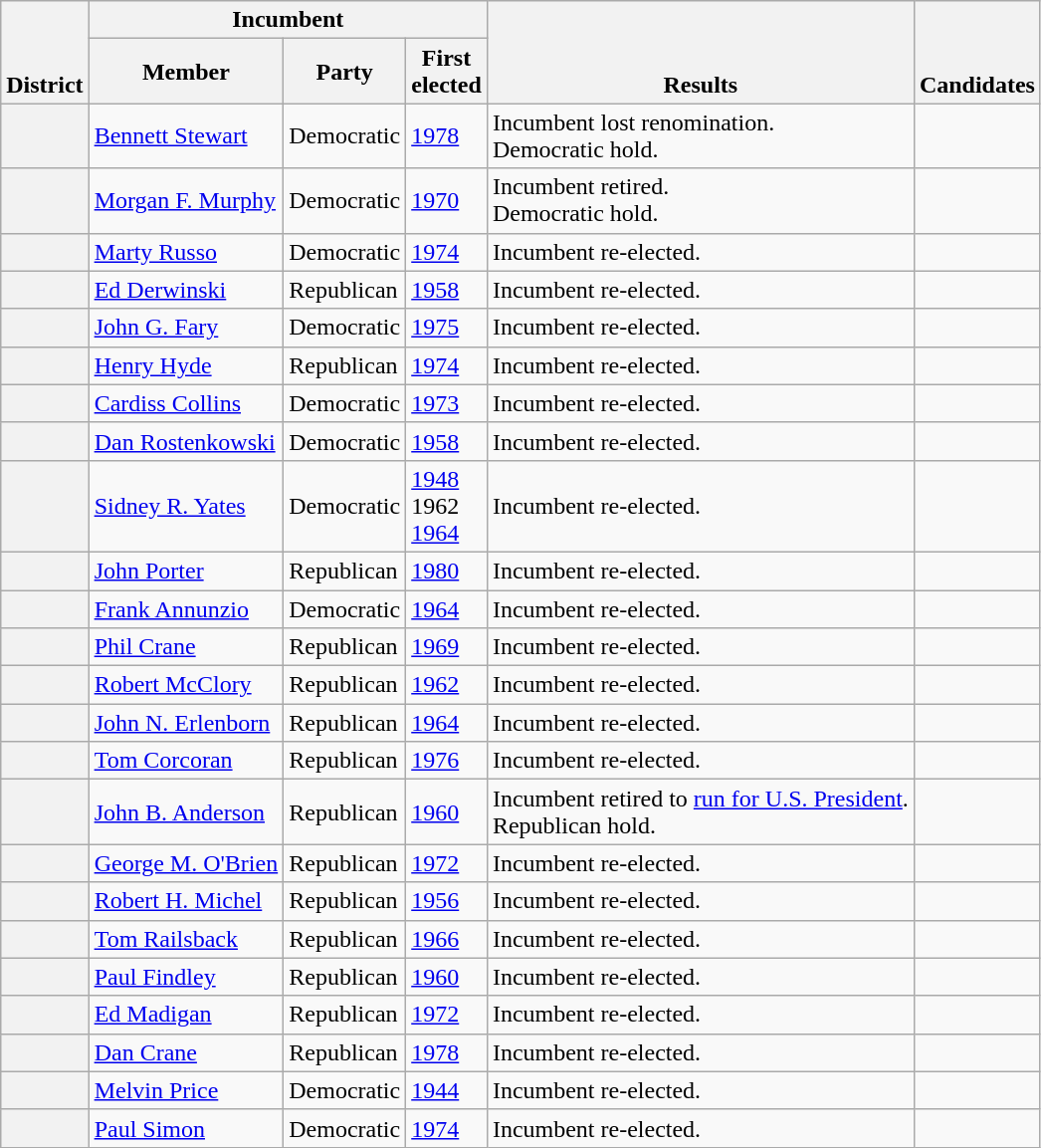<table class=wikitable>
<tr valign=bottom>
<th rowspan=2>District</th>
<th colspan=3>Incumbent</th>
<th rowspan=2>Results</th>
<th rowspan=2>Candidates</th>
</tr>
<tr>
<th>Member</th>
<th>Party</th>
<th>First<br>elected</th>
</tr>
<tr>
<th></th>
<td><a href='#'>Bennett Stewart</a></td>
<td>Democratic</td>
<td><a href='#'>1978</a></td>
<td>Incumbent lost renomination.<br>Democratic hold.</td>
<td nowrap></td>
</tr>
<tr>
<th></th>
<td><a href='#'>Morgan F. Murphy</a></td>
<td>Democratic</td>
<td><a href='#'>1970</a></td>
<td>Incumbent retired.<br>Democratic hold.</td>
<td nowrap></td>
</tr>
<tr>
<th></th>
<td><a href='#'>Marty Russo</a></td>
<td>Democratic</td>
<td><a href='#'>1974</a></td>
<td>Incumbent re-elected.</td>
<td nowrap></td>
</tr>
<tr>
<th></th>
<td><a href='#'>Ed Derwinski</a></td>
<td>Republican</td>
<td><a href='#'>1958</a></td>
<td>Incumbent re-elected.</td>
<td nowrap></td>
</tr>
<tr>
<th></th>
<td><a href='#'>John G. Fary</a></td>
<td>Democratic</td>
<td><a href='#'>1975 </a></td>
<td>Incumbent re-elected.</td>
<td nowrap></td>
</tr>
<tr>
<th></th>
<td><a href='#'>Henry Hyde</a></td>
<td>Republican</td>
<td><a href='#'>1974</a></td>
<td>Incumbent re-elected.</td>
<td nowrap></td>
</tr>
<tr>
<th></th>
<td><a href='#'>Cardiss Collins</a></td>
<td>Democratic</td>
<td><a href='#'>1973 </a></td>
<td>Incumbent re-elected.</td>
<td nowrap></td>
</tr>
<tr>
<th></th>
<td><a href='#'>Dan Rostenkowski</a></td>
<td>Democratic</td>
<td><a href='#'>1958</a></td>
<td>Incumbent re-elected.</td>
<td nowrap></td>
</tr>
<tr>
<th></th>
<td><a href='#'>Sidney R. Yates</a></td>
<td>Democratic</td>
<td><a href='#'>1948</a><br>1962 <br><a href='#'>1964</a></td>
<td>Incumbent re-elected.</td>
<td nowrap></td>
</tr>
<tr>
<th></th>
<td><a href='#'>John Porter</a></td>
<td>Republican</td>
<td><a href='#'>1980</a></td>
<td>Incumbent re-elected.</td>
<td nowrap></td>
</tr>
<tr>
<th></th>
<td><a href='#'>Frank Annunzio</a></td>
<td>Democratic</td>
<td><a href='#'>1964</a></td>
<td>Incumbent re-elected.</td>
<td nowrap></td>
</tr>
<tr>
<th></th>
<td><a href='#'>Phil Crane</a></td>
<td>Republican</td>
<td><a href='#'>1969 </a></td>
<td>Incumbent re-elected.</td>
<td nowrap></td>
</tr>
<tr>
<th></th>
<td><a href='#'>Robert McClory</a></td>
<td>Republican</td>
<td><a href='#'>1962</a></td>
<td>Incumbent re-elected.</td>
<td nowrap></td>
</tr>
<tr>
<th></th>
<td><a href='#'>John N. Erlenborn</a></td>
<td>Republican</td>
<td><a href='#'>1964</a></td>
<td>Incumbent re-elected.</td>
<td nowrap></td>
</tr>
<tr>
<th></th>
<td><a href='#'>Tom Corcoran</a></td>
<td>Republican</td>
<td><a href='#'>1976</a></td>
<td>Incumbent re-elected.</td>
<td nowrap></td>
</tr>
<tr>
<th></th>
<td><a href='#'>John B. Anderson</a></td>
<td>Republican</td>
<td><a href='#'>1960</a></td>
<td>Incumbent retired to <a href='#'>run for U.S. President</a>.<br>Republican hold.</td>
<td nowrap></td>
</tr>
<tr>
<th></th>
<td><a href='#'>George M. O'Brien</a></td>
<td>Republican</td>
<td><a href='#'>1972</a></td>
<td>Incumbent re-elected.</td>
<td nowrap></td>
</tr>
<tr>
<th></th>
<td><a href='#'>Robert H. Michel</a></td>
<td>Republican</td>
<td><a href='#'>1956</a></td>
<td>Incumbent re-elected.</td>
<td nowrap></td>
</tr>
<tr>
<th></th>
<td><a href='#'>Tom Railsback</a></td>
<td>Republican</td>
<td><a href='#'>1966</a></td>
<td>Incumbent re-elected.</td>
<td nowrap></td>
</tr>
<tr>
<th></th>
<td><a href='#'>Paul Findley</a></td>
<td>Republican</td>
<td><a href='#'>1960</a></td>
<td>Incumbent re-elected.</td>
<td nowrap></td>
</tr>
<tr>
<th></th>
<td><a href='#'>Ed Madigan</a></td>
<td>Republican</td>
<td><a href='#'>1972</a></td>
<td>Incumbent re-elected.</td>
<td nowrap></td>
</tr>
<tr>
<th></th>
<td><a href='#'>Dan Crane</a></td>
<td>Republican</td>
<td><a href='#'>1978</a></td>
<td>Incumbent re-elected.</td>
<td nowrap></td>
</tr>
<tr>
<th></th>
<td><a href='#'>Melvin Price</a></td>
<td>Democratic</td>
<td><a href='#'>1944</a></td>
<td>Incumbent re-elected.</td>
<td nowrap></td>
</tr>
<tr>
<th></th>
<td><a href='#'>Paul Simon</a></td>
<td>Democratic</td>
<td><a href='#'>1974</a></td>
<td>Incumbent re-elected.</td>
<td nowrap></td>
</tr>
</table>
